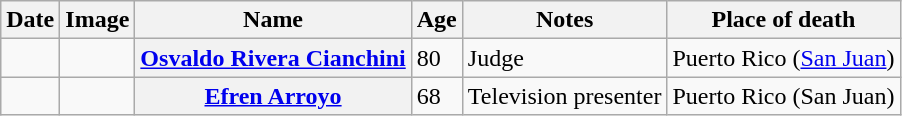<table class="wikitable sortable plainrowheaders">
<tr valign=bottom>
<th scope="col">Date</th>
<th scope="col">Image</th>
<th scope="col">Name</th>
<th scope="col">Age</th>
<th scope="col">Notes</th>
<th scope="col">Place of death</th>
</tr>
<tr>
<td></td>
<td></td>
<th scope="row"><a href='#'>Osvaldo Rivera Cianchini</a></th>
<td>80</td>
<td>Judge</td>
<td>Puerto Rico (<a href='#'>San Juan</a>)</td>
</tr>
<tr>
<td></td>
<td></td>
<th scope="row"><a href='#'>Efren Arroyo</a></th>
<td>68</td>
<td>Television presenter</td>
<td>Puerto Rico (San Juan)</td>
</tr>
</table>
